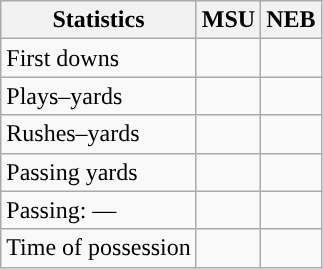<table class="wikitable" style="float:left">
<tr>
<th>Statistics</th>
<th>MSU</th>
<th>NEB</th>
</tr>
<tr>
<td>First downs</td>
<td></td>
<td></td>
</tr>
<tr>
<td>Plays–yards</td>
<td></td>
<td></td>
</tr>
<tr>
<td>Rushes–yards</td>
<td></td>
<td></td>
</tr>
<tr>
<td>Passing yards</td>
<td></td>
<td></td>
</tr>
<tr>
<td>Passing: ––</td>
<td></td>
<td></td>
</tr>
<tr>
<td>Time of possession</td>
<td></td>
<td></td>
</tr>
</table>
